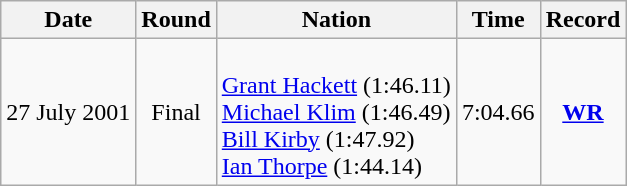<table class="wikitable" style="text-align:center">
<tr>
<th>Date</th>
<th>Round</th>
<th>Nation</th>
<th>Time</th>
<th>Record</th>
</tr>
<tr>
<td>27 July 2001</td>
<td>Final</td>
<td align="left"><br><a href='#'>Grant Hackett</a> (1:46.11)<br><a href='#'>Michael Klim</a> (1:46.49)<br><a href='#'>Bill Kirby</a> (1:47.92)<br><a href='#'>Ian Thorpe</a> (1:44.14)</td>
<td>7:04.66</td>
<td><strong><a href='#'>WR</a></strong></td>
</tr>
</table>
